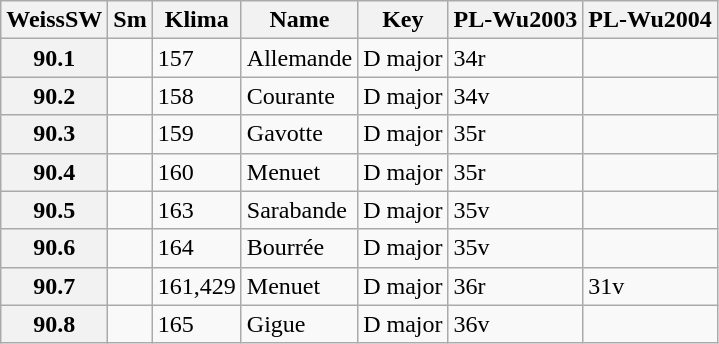<table border="1" class="wikitable sortable">
<tr>
<th data-sort-type="number">WeissSW</th>
<th>Sm</th>
<th>Klima</th>
<th class="unsortable">Name</th>
<th class="unsortable">Key</th>
<th>PL-Wu2003</th>
<th>PL-Wu2004</th>
</tr>
<tr>
<th data-sort-value="1">90.1</th>
<td></td>
<td>157</td>
<td>Allemande</td>
<td>D major</td>
<td>34r</td>
<td></td>
</tr>
<tr>
<th data-sort-value="2">90.2</th>
<td></td>
<td>158</td>
<td>Courante</td>
<td>D major</td>
<td>34v</td>
<td></td>
</tr>
<tr>
<th data-sort-value="3">90.3</th>
<td></td>
<td>159</td>
<td>Gavotte</td>
<td>D major</td>
<td>35r</td>
<td></td>
</tr>
<tr>
<th data-sort-value="4">90.4</th>
<td></td>
<td>160</td>
<td>Menuet</td>
<td>D major</td>
<td>35r</td>
<td></td>
</tr>
<tr>
<th data-sort-value="5">90.5</th>
<td></td>
<td>163</td>
<td>Sarabande</td>
<td>D major</td>
<td>35v</td>
<td></td>
</tr>
<tr>
<th data-sort-value="6">90.6</th>
<td></td>
<td>164</td>
<td>Bourrée</td>
<td>D major</td>
<td>35v</td>
<td></td>
</tr>
<tr>
<th data-sort-value="7">90.7</th>
<td></td>
<td>161,429</td>
<td>Menuet</td>
<td>D major</td>
<td>36r</td>
<td>31v</td>
</tr>
<tr>
<th data-sort-value="8">90.8</th>
<td></td>
<td>165</td>
<td>Gigue</td>
<td>D major</td>
<td>36v</td>
<td></td>
</tr>
</table>
